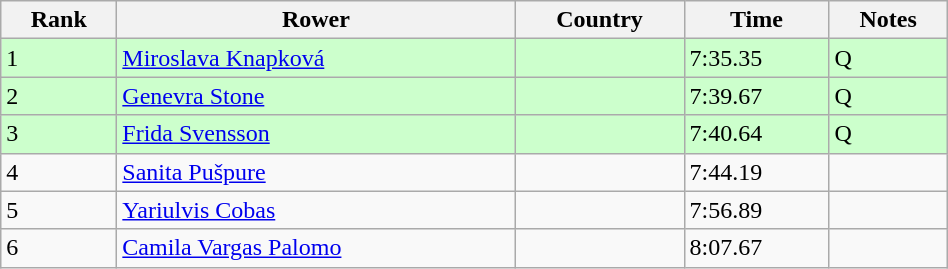<table class="wikitable sortable" width=50%>
<tr>
<th>Rank</th>
<th>Rower</th>
<th>Country</th>
<th>Time</th>
<th>Notes</th>
</tr>
<tr bgcolor=ccffcc>
<td>1</td>
<td><a href='#'>Miroslava Knapková</a></td>
<td></td>
<td>7:35.35</td>
<td>Q</td>
</tr>
<tr bgcolor=ccffcc>
<td>2</td>
<td><a href='#'>Genevra Stone</a></td>
<td></td>
<td>7:39.67</td>
<td>Q</td>
</tr>
<tr bgcolor=ccffcc>
<td>3</td>
<td><a href='#'>Frida Svensson</a></td>
<td></td>
<td>7:40.64</td>
<td>Q</td>
</tr>
<tr>
<td>4</td>
<td><a href='#'>Sanita Pušpure</a></td>
<td></td>
<td>7:44.19</td>
<td></td>
</tr>
<tr>
<td>5</td>
<td><a href='#'>Yariulvis Cobas</a></td>
<td></td>
<td>7:56.89</td>
<td></td>
</tr>
<tr>
<td>6</td>
<td><a href='#'>Camila Vargas Palomo</a></td>
<td></td>
<td>8:07.67</td>
<td></td>
</tr>
</table>
